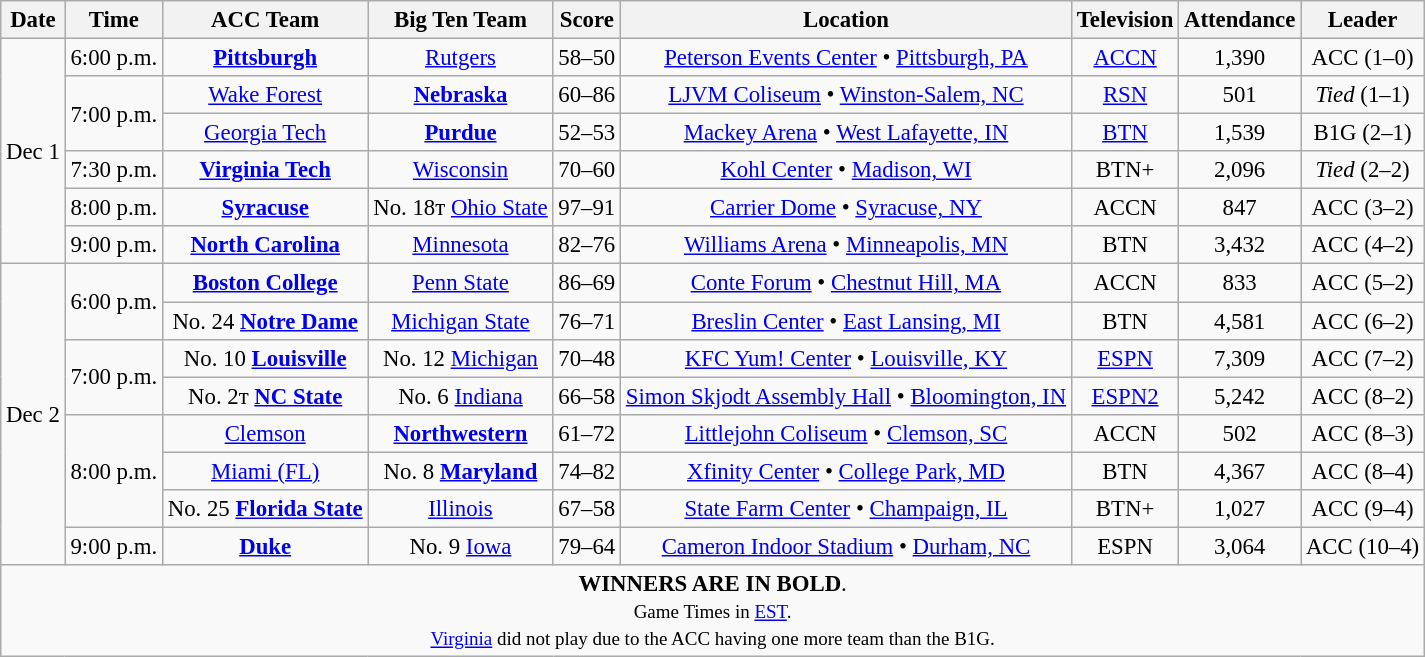<table class="wikitable" style="font-size: 95%; text-align:center;">
<tr align="center">
<th>Date</th>
<th>Time</th>
<th>ACC Team</th>
<th>Big Ten Team</th>
<th>Score</th>
<th>Location</th>
<th>Television</th>
<th>Attendance</th>
<th>Leader</th>
</tr>
<tr>
<td rowspan=6>Dec 1</td>
<td>6:00 p.m.</td>
<td><strong><a href='#'>Pittsburgh</a></strong></td>
<td><a href='#'>Rutgers</a></td>
<td>58–50</td>
<td><a href='#'>Peterson Events Center</a> • <a href='#'>Pittsburgh, PA</a></td>
<td><a href='#'>ACCN</a></td>
<td>1,390</td>
<td>ACC (1–0)</td>
</tr>
<tr>
<td rowspan=2>7:00 p.m.</td>
<td><a href='#'>Wake Forest</a></td>
<td><strong><a href='#'>Nebraska</a></strong></td>
<td>60–86</td>
<td><a href='#'>LJVM Coliseum</a> • <a href='#'>Winston-Salem, NC</a></td>
<td><a href='#'>RSN</a></td>
<td>501</td>
<td><em>Tied</em> (1–1)</td>
</tr>
<tr>
<td><a href='#'>Georgia Tech</a></td>
<td><strong><a href='#'>Purdue</a></strong></td>
<td>52–53</td>
<td><a href='#'>Mackey Arena</a> • <a href='#'>West Lafayette, IN</a></td>
<td><a href='#'>BTN</a></td>
<td>1,539</td>
<td>B1G (2–1)</td>
</tr>
<tr>
<td>7:30 p.m.</td>
<td><strong><a href='#'>Virginia Tech</a></strong></td>
<td><a href='#'>Wisconsin</a></td>
<td>70–60</td>
<td><a href='#'>Kohl Center</a> • <a href='#'>Madison, WI</a></td>
<td>BTN+</td>
<td>2,096</td>
<td><em>Tied</em> (2–2)</td>
</tr>
<tr>
<td>8:00 p.m.</td>
<td><strong><a href='#'>Syracuse</a></strong></td>
<td>No. 18т <a href='#'>Ohio State</a></td>
<td>97–91</td>
<td><a href='#'>Carrier Dome</a> • <a href='#'>Syracuse, NY</a></td>
<td>ACCN</td>
<td>847</td>
<td>ACC (3–2)</td>
</tr>
<tr>
<td>9:00 p.m.</td>
<td><strong><a href='#'>North Carolina</a></strong></td>
<td><a href='#'>Minnesota</a></td>
<td>82–76</td>
<td><a href='#'>Williams Arena</a> • <a href='#'>Minneapolis, MN</a></td>
<td>BTN</td>
<td>3,432</td>
<td>ACC (4–2)</td>
</tr>
<tr>
<td rowspan=8>Dec 2</td>
<td rowspan=2>6:00 p.m.</td>
<td><strong><a href='#'>Boston College</a></strong></td>
<td><a href='#'>Penn State</a></td>
<td>86–69</td>
<td><a href='#'>Conte Forum</a> • <a href='#'>Chestnut Hill, MA</a></td>
<td>ACCN</td>
<td>833</td>
<td>ACC (5–2)</td>
</tr>
<tr>
<td>No. 24 <strong><a href='#'>Notre Dame</a></strong></td>
<td><a href='#'>Michigan State</a></td>
<td>76–71</td>
<td><a href='#'>Breslin Center</a> • <a href='#'>East Lansing, MI</a></td>
<td>BTN</td>
<td>4,581</td>
<td>ACC (6–2)</td>
</tr>
<tr>
<td rowspan=2>7:00 p.m.</td>
<td>No. 10 <strong><a href='#'>Louisville</a></strong></td>
<td>No. 12 <a href='#'>Michigan</a></td>
<td>70–48</td>
<td><a href='#'>KFC Yum! Center</a> • <a href='#'>Louisville, KY</a></td>
<td><a href='#'>ESPN</a></td>
<td>7,309</td>
<td>ACC (7–2)</td>
</tr>
<tr>
<td>No. 2т <strong><a href='#'>NC State</a></strong></td>
<td>No. 6 <a href='#'>Indiana</a></td>
<td>66–58</td>
<td><a href='#'>Simon Skjodt Assembly Hall</a> • <a href='#'>Bloomington, IN</a></td>
<td><a href='#'>ESPN2</a></td>
<td>5,242</td>
<td>ACC (8–2)</td>
</tr>
<tr>
<td rowspan=3>8:00 p.m.</td>
<td><a href='#'>Clemson</a></td>
<td><strong><a href='#'>Northwestern</a></strong></td>
<td>61–72</td>
<td><a href='#'>Littlejohn Coliseum</a> • <a href='#'>Clemson, SC</a></td>
<td>ACCN</td>
<td>502</td>
<td>ACC (8–3)</td>
</tr>
<tr>
<td><a href='#'>Miami (FL)</a></td>
<td>No. 8 <strong><a href='#'>Maryland</a></strong></td>
<td>74–82</td>
<td><a href='#'>Xfinity Center</a> • <a href='#'>College Park, MD</a></td>
<td>BTN</td>
<td>4,367</td>
<td>ACC (8–4)</td>
</tr>
<tr>
<td>No. 25 <strong><a href='#'>Florida State</a></strong></td>
<td><a href='#'>Illinois</a></td>
<td>67–58</td>
<td><a href='#'>State Farm Center</a> • <a href='#'>Champaign, IL</a></td>
<td>BTN+</td>
<td>1,027</td>
<td>ACC (9–4)</td>
</tr>
<tr>
<td>9:00 p.m.</td>
<td><strong><a href='#'>Duke</a></strong></td>
<td>No. 9 <a href='#'>Iowa</a></td>
<td>79–64</td>
<td><a href='#'>Cameron Indoor Stadium</a> • <a href='#'>Durham, NC</a></td>
<td>ESPN</td>
<td>3,064</td>
<td>ACC (10–4)</td>
</tr>
<tr>
<td colspan=9><strong>WINNERS ARE IN BOLD</strong>.<br><small>Game Times in <a href='#'>EST</a>. <br><a href='#'>Virginia</a> did not play due to the ACC having one more team than the B1G.</small></td>
</tr>
</table>
